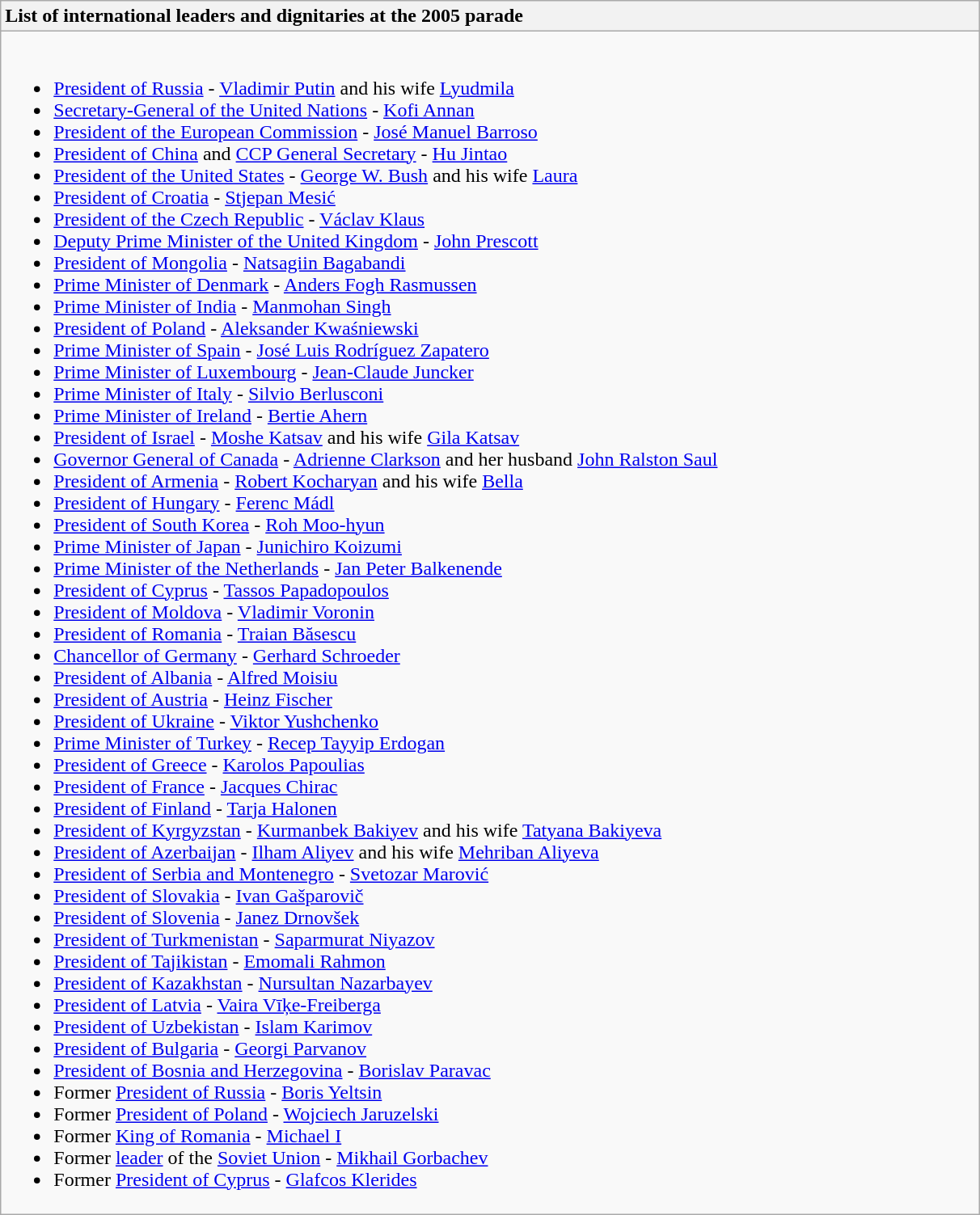<table class="wikitable collapsible collapsed">
<tr>
<th style="width:50em; text-align:left">List of international leaders and dignitaries at the 2005 parade</th>
</tr>
<tr>
<td><br><ul><li> <a href='#'>President of Russia</a> - <a href='#'>Vladimir Putin</a> and his wife <a href='#'>Lyudmila</a></li><li> <a href='#'>Secretary-General of the United Nations</a> - <a href='#'>Kofi Annan</a></li><li> <a href='#'>President of the European Commission</a> - <a href='#'>José Manuel Barroso</a></li><li> <a href='#'>President of China</a> and <a href='#'>CCP General Secretary</a> - <a href='#'>Hu Jintao</a></li><li> <a href='#'>President of the United States</a> - <a href='#'>George W. Bush</a> and his wife <a href='#'>Laura</a></li><li> <a href='#'>President of Croatia</a> - <a href='#'>Stjepan Mesić</a></li><li> <a href='#'>President of the Czech Republic</a> - <a href='#'>Václav Klaus</a></li><li> <a href='#'>Deputy Prime Minister of the United Kingdom</a> - <a href='#'>John Prescott</a></li><li> <a href='#'>President of Mongolia</a> - <a href='#'>Natsagiin Bagabandi</a></li><li> <a href='#'>Prime Minister of Denmark</a> - <a href='#'>Anders Fogh Rasmussen</a></li><li> <a href='#'>Prime Minister of India</a> - <a href='#'>Manmohan Singh</a></li><li> <a href='#'>President of Poland</a> - <a href='#'>Aleksander Kwaśniewski</a></li><li> <a href='#'>Prime Minister of Spain</a> - <a href='#'>José Luis Rodríguez Zapatero</a></li><li> <a href='#'>Prime Minister of Luxembourg</a> - <a href='#'>Jean-Claude Juncker</a></li><li> <a href='#'>Prime Minister of Italy</a> - <a href='#'>Silvio Berlusconi</a></li><li> <a href='#'>Prime Minister of Ireland</a> - <a href='#'>Bertie Ahern</a></li><li> <a href='#'>President of Israel</a> - <a href='#'>Moshe Katsav</a> and his wife <a href='#'>Gila Katsav</a></li><li> <a href='#'>Governor General of Canada</a> - <a href='#'>Adrienne Clarkson</a> and her husband <a href='#'>John Ralston Saul</a></li><li> <a href='#'>President of Armenia</a> - <a href='#'>Robert Kocharyan</a> and his wife <a href='#'>Bella</a></li><li> <a href='#'>President of Hungary</a> - <a href='#'>Ferenc Mádl</a></li><li> <a href='#'>President of South Korea</a> - <a href='#'>Roh Moo-hyun</a></li><li> <a href='#'>Prime Minister of Japan</a> - <a href='#'>Junichiro Koizumi</a></li><li> <a href='#'>Prime Minister of the Netherlands</a> - <a href='#'>Jan Peter Balkenende</a></li><li> <a href='#'>President of Cyprus</a> - <a href='#'>Tassos Papadopoulos</a></li><li> <a href='#'>President of Moldova</a> - <a href='#'>Vladimir Voronin</a></li><li> <a href='#'>President of Romania</a> - <a href='#'>Traian Băsescu</a></li><li> <a href='#'>Chancellor of Germany</a> - <a href='#'>Gerhard Schroeder</a></li><li> <a href='#'>President of Albania</a> - <a href='#'>Alfred Moisiu</a></li><li> <a href='#'>President of Austria</a> - <a href='#'>Heinz Fischer</a></li><li> <a href='#'>President of Ukraine</a> - <a href='#'>Viktor Yushchenko</a></li><li> <a href='#'>Prime Minister of Turkey</a> - <a href='#'>Recep Tayyip Erdogan</a></li><li> <a href='#'>President of Greece</a> - <a href='#'>Karolos Papoulias</a></li><li> <a href='#'>President of France</a> - <a href='#'>Jacques Chirac</a></li><li> <a href='#'>President of Finland</a> - <a href='#'>Tarja Halonen</a></li><li> <a href='#'>President of Kyrgyzstan</a> - <a href='#'>Kurmanbek Bakiyev</a> and his wife <a href='#'>Tatyana Bakiyeva</a></li><li> <a href='#'>President of Azerbaijan</a> - <a href='#'>Ilham Aliyev</a> and his wife <a href='#'>Mehriban Aliyeva</a></li><li> <a href='#'>President of Serbia and Montenegro</a> - <a href='#'>Svetozar Marović</a></li><li> <a href='#'>President of Slovakia</a> - <a href='#'>Ivan Gašparovič</a></li><li> <a href='#'>President of Slovenia</a> - <a href='#'>Janez Drnovšek</a></li><li> <a href='#'>President of Turkmenistan</a> - <a href='#'>Saparmurat Niyazov</a></li><li> <a href='#'>President of Tajikistan</a> - <a href='#'>Emomali Rahmon</a></li><li> <a href='#'>President of Kazakhstan</a> - <a href='#'>Nursultan Nazarbayev</a></li><li> <a href='#'>President of Latvia</a> - <a href='#'>Vaira Vīķe-Freiberga</a></li><li> <a href='#'>President of Uzbekistan</a> - <a href='#'>Islam Karimov</a></li><li> <a href='#'>President of Bulgaria</a> - <a href='#'>Georgi Parvanov</a></li><li> <a href='#'>President of Bosnia and Herzegovina</a> - <a href='#'>Borislav Paravac</a></li><li> Former <a href='#'>President of Russia</a> - <a href='#'>Boris Yeltsin</a></li><li> Former <a href='#'>President of Poland</a> - <a href='#'>Wojciech Jaruzelski</a></li><li> Former <a href='#'>King of Romania</a> - <a href='#'>Michael I</a></li><li> Former <a href='#'>leader</a> of the <a href='#'>Soviet Union</a> - <a href='#'>Mikhail Gorbachev</a></li><li> Former <a href='#'>President of Cyprus</a> - <a href='#'>Glafcos Klerides</a></li></ul></td>
</tr>
</table>
